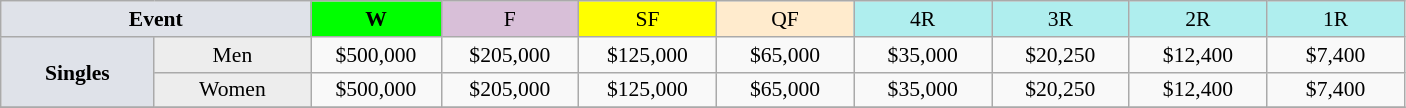<table class=wikitable style=font-size:90%;text-align:center>
<tr>
<td width=200 colspan=2 bgcolor=#dfe2e9><strong>Event</strong></td>
<td width=80 bgcolor=lime><strong>W</strong></td>
<td width=85 bgcolor=#D8BFD8>F</td>
<td width=85 bgcolor=#FFFF00>SF</td>
<td width=85 bgcolor=#ffebcd>QF</td>
<td width=85 bgcolor=#afeeee>4R</td>
<td width=85 bgcolor=#afeeee>3R</td>
<td width=85 bgcolor=#afeeee>2R</td>
<td width=85 bgcolor=#afeeee>1R</td>
</tr>
<tr>
<td rowspan=2 bgcolor=#dfe2e9><strong>Singles</strong> </td>
<td bgcolor=#EDEDED>Men</td>
<td>$500,000</td>
<td>$205,000</td>
<td>$125,000</td>
<td>$65,000</td>
<td>$35,000</td>
<td>$20,250</td>
<td>$12,400</td>
<td>$7,400</td>
</tr>
<tr>
<td bgcolor=#EDEDED>Women</td>
<td>$500,000</td>
<td>$205,000</td>
<td>$125,000</td>
<td>$65,000</td>
<td>$35,000</td>
<td>$20,250</td>
<td>$12,400</td>
<td>$7,400</td>
</tr>
<tr>
</tr>
</table>
